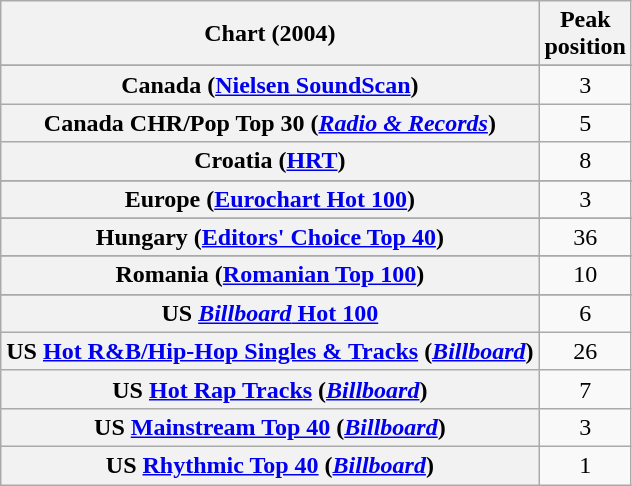<table class="wikitable sortable plainrowheaders" style="text-align:center">
<tr>
<th>Chart (2004)</th>
<th>Peak<br>position</th>
</tr>
<tr>
</tr>
<tr>
</tr>
<tr>
</tr>
<tr>
</tr>
<tr>
</tr>
<tr>
<th scope="row">Canada (<a href='#'>Nielsen SoundScan</a>)</th>
<td>3</td>
</tr>
<tr>
<th scope="row">Canada CHR/Pop Top 30 (<em><a href='#'>Radio & Records</a></em>)</th>
<td>5</td>
</tr>
<tr>
<th scope="row">Croatia (<a href='#'>HRT</a>)</th>
<td>8</td>
</tr>
<tr>
</tr>
<tr>
<th scope="row">Europe (<a href='#'>Eurochart Hot 100</a>)</th>
<td>3</td>
</tr>
<tr>
</tr>
<tr>
</tr>
<tr>
</tr>
<tr>
<th scope="row">Hungary (<a href='#'>Editors' Choice Top 40</a>)</th>
<td>36</td>
</tr>
<tr>
</tr>
<tr>
</tr>
<tr>
</tr>
<tr>
</tr>
<tr>
</tr>
<tr>
</tr>
<tr>
<th scope="row">Romania (<a href='#'>Romanian Top 100</a>)</th>
<td>10</td>
</tr>
<tr>
</tr>
<tr>
</tr>
<tr>
</tr>
<tr>
<th scope="row">US <a href='#'><em>Billboard</em> Hot 100</a></th>
<td>6</td>
</tr>
<tr>
<th scope="row">US <a href='#'>Hot R&B/Hip-Hop Singles & Tracks</a> (<em><a href='#'>Billboard</a></em>)</th>
<td>26</td>
</tr>
<tr>
<th scope="row">US <a href='#'>Hot Rap Tracks</a> (<em><a href='#'>Billboard</a></em>)</th>
<td>7</td>
</tr>
<tr>
<th scope="row">US <a href='#'>Mainstream Top 40</a> (<em><a href='#'>Billboard</a></em>)</th>
<td>3</td>
</tr>
<tr>
<th scope="row">US <a href='#'>Rhythmic Top 40</a> (<em><a href='#'>Billboard</a></em>)</th>
<td>1</td>
</tr>
</table>
